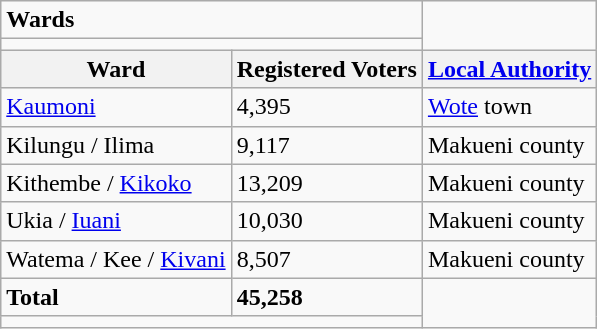<table class="wikitable">
<tr>
<td colspan="2"><strong>Wards</strong></td>
</tr>
<tr>
<td colspan="2"></td>
</tr>
<tr>
<th>Ward</th>
<th>Registered Voters</th>
<th><a href='#'>Local Authority</a></th>
</tr>
<tr>
<td><a href='#'>Kaumoni</a></td>
<td>4,395</td>
<td><a href='#'>Wote</a> town</td>
</tr>
<tr>
<td>Kilungu / Ilima</td>
<td>9,117</td>
<td>Makueni county</td>
</tr>
<tr>
<td>Kithembe / <a href='#'>Kikoko</a></td>
<td>13,209</td>
<td>Makueni county</td>
</tr>
<tr>
<td>Ukia / <a href='#'>Iuani</a></td>
<td>10,030</td>
<td>Makueni county</td>
</tr>
<tr>
<td>Watema / Kee / <a href='#'>Kivani</a></td>
<td>8,507</td>
<td>Makueni county</td>
</tr>
<tr>
<td><strong>Total</strong></td>
<td><strong>45,258</strong></td>
</tr>
<tr>
<td colspan="2"></td>
</tr>
</table>
